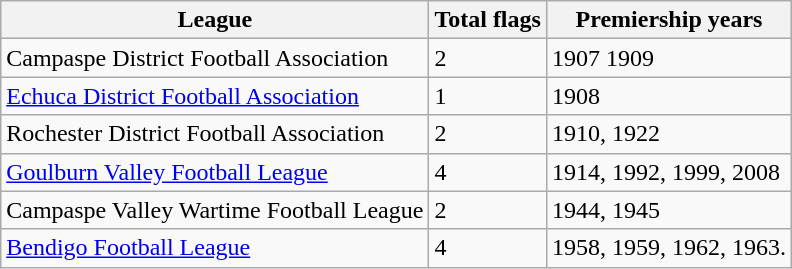<table class="wikitable">
<tr>
<th>League</th>
<th>Total flags</th>
<th>Premiership years</th>
</tr>
<tr>
<td>Campaspe District Football Association</td>
<td>2</td>
<td>1907 1909</td>
</tr>
<tr>
<td><a href='#'>Echuca District Football Association</a></td>
<td>1</td>
<td>1908</td>
</tr>
<tr>
<td>Rochester District Football Association</td>
<td>2</td>
<td>1910, 1922 </td>
</tr>
<tr>
<td><a href='#'>Goulburn Valley Football League</a></td>
<td>4</td>
<td>1914, 1992, 1999, 2008</td>
</tr>
<tr>
<td>Campaspe Valley Wartime Football League</td>
<td>2</td>
<td>1944, 1945</td>
</tr>
<tr>
<td><a href='#'>Bendigo Football League</a></td>
<td>4</td>
<td>1958, 1959, 1962, 1963.</td>
</tr>
</table>
